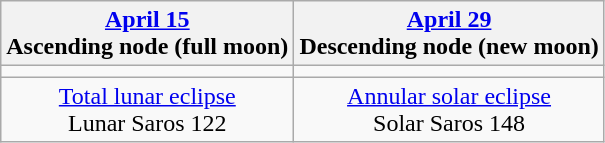<table class="wikitable">
<tr>
<th><a href='#'>April 15</a><br>Ascending node (full moon)<br></th>
<th><a href='#'>April 29</a><br>Descending node (new moon)<br></th>
</tr>
<tr>
<td></td>
<td></td>
</tr>
<tr align=center>
<td><a href='#'>Total lunar eclipse</a><br>Lunar Saros 122</td>
<td><a href='#'>Annular solar eclipse</a><br>Solar Saros 148</td>
</tr>
</table>
